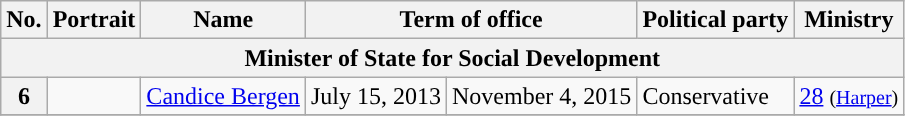<table class="wikitable">
<tr>
<th>No.</th>
<th>Portrait</th>
<th>Name</th>
<th colspan=2>Term of office</th>
<th>Political party</th>
<th>Ministry</th>
</tr>
<tr>
<th colspan=7>Minister of State for Social Development</th>
</tr>
<tr>
<th style="background:">6</th>
<td></td>
<td><a href='#'>Candice Bergen</a></td>
<td>July 15, 2013</td>
<td>November 4, 2015</td>
<td>Conservative</td>
<td><a href='#'>28</a> <small>(<a href='#'>Harper</a>)</small></td>
</tr>
<tr>
</tr>
</table>
